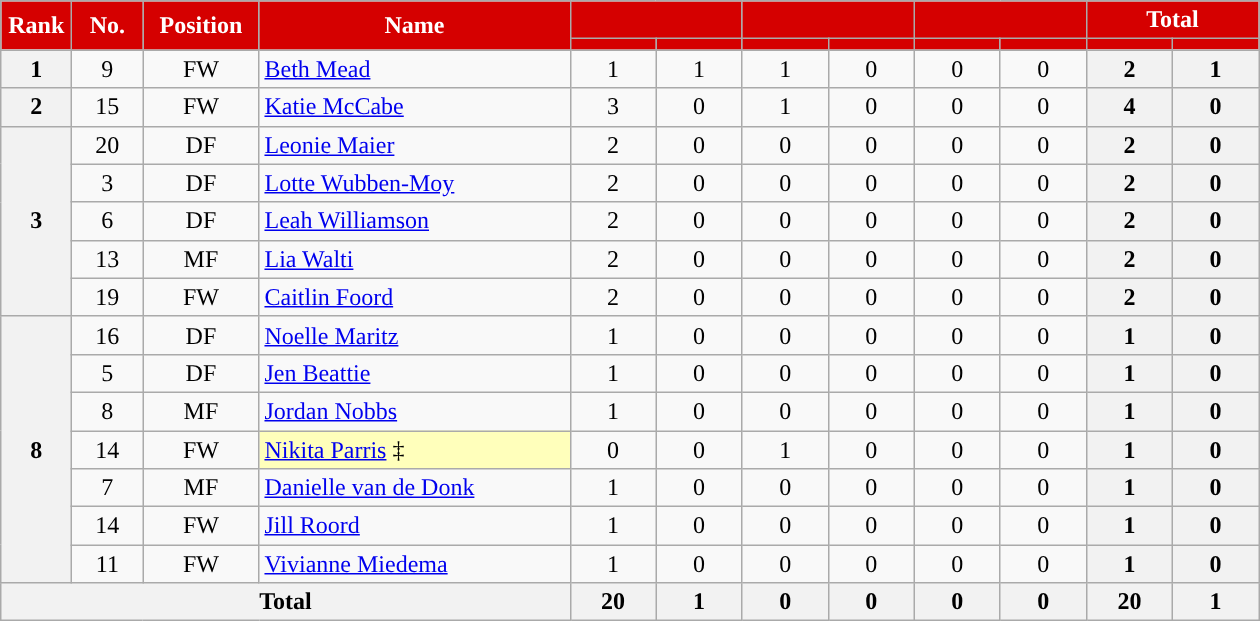<table class="wikitable" style="text-align:center; font-size:100%; ">
<tr>
<th style="background:#d50000; color:white; text-align:center; width:40px" rowspan="2">Rank</th>
<th style="background:#d50000; color:white; text-align:center; width:40px" rowspan="2">No.</th>
<th rowspan="2" style="background:#d50000; color:white; text-align:center; width:70px">Position</th>
<th style="background:#d50000; color:white; text-align:center; width:200px" rowspan="2">Name</th>
<th style="background:#d50000; color:white; text-align:center;" colspan="2"><a href='#'></a></th>
<th style="background:#d50000; color:white; text-align:center;" colspan="2"><a href='#'></a></th>
<th style="background:#d50000; color:white; text-align:center;" colspan="2"><a href='#'></a></th>
<th style="background:#d50000; color:white; text-align:center;" colspan="2">Total</th>
</tr>
<tr>
<th style="background:#d50000; color:white; text-align:center; width:50px;"></th>
<th style="background:#d50000; color:white; text-align:center; width:50px;"></th>
<th style="background:#d50000; color:white; text-align:center; width:50px;"></th>
<th style="background:#d50000; color:white; text-align:center; width:50px;"></th>
<th style="background:#d50000; color:white; text-align:center; width:50px;"></th>
<th style="background:#d50000; color:white; text-align:center; width:50px;"></th>
<th style="background:#d50000; color:white; text-align:center; width:50px;"></th>
<th style="background:#d50000; color:white; text-align:center; width:50px;"></th>
</tr>
<tr>
<th>1</th>
<td>9</td>
<td>FW</td>
<td style="text-align: left"> <a href='#'>Beth Mead</a></td>
<td>1</td>
<td>1</td>
<td>1</td>
<td>0</td>
<td>0</td>
<td>0</td>
<th>2</th>
<th>1</th>
</tr>
<tr>
<th>2</th>
<td>15</td>
<td>FW</td>
<td style="text-align: left"> <a href='#'>Katie McCabe</a></td>
<td>3</td>
<td>0</td>
<td>1</td>
<td>0</td>
<td>0</td>
<td>0</td>
<th>4</th>
<th>0</th>
</tr>
<tr>
<th rowspan="5">3</th>
<td>20</td>
<td>DF</td>
<td style="text-align: left"> <a href='#'>Leonie Maier</a></td>
<td>2</td>
<td>0</td>
<td>0</td>
<td>0</td>
<td>0</td>
<td>0</td>
<th>2</th>
<th>0</th>
</tr>
<tr>
<td>3</td>
<td>DF</td>
<td style="text-align: left"> <a href='#'>Lotte Wubben-Moy</a></td>
<td>2</td>
<td>0</td>
<td>0</td>
<td>0</td>
<td>0</td>
<td>0</td>
<th>2</th>
<th>0</th>
</tr>
<tr>
<td>6</td>
<td>DF</td>
<td style="text-align: left"> <a href='#'>Leah Williamson</a></td>
<td>2</td>
<td>0</td>
<td>0</td>
<td>0</td>
<td>0</td>
<td>0</td>
<th>2</th>
<th>0</th>
</tr>
<tr>
<td>13</td>
<td>MF</td>
<td style="text-align: left"> <a href='#'>Lia Walti</a></td>
<td>2</td>
<td>0</td>
<td>0</td>
<td>0</td>
<td>0</td>
<td>0</td>
<th>2</th>
<th>0</th>
</tr>
<tr>
<td>19</td>
<td>FW</td>
<td style="text-align: left"> <a href='#'>Caitlin Foord</a></td>
<td>2</td>
<td>0</td>
<td>0</td>
<td>0</td>
<td>0</td>
<td>0</td>
<th>2</th>
<th>0</th>
</tr>
<tr>
<th rowspan="7">8</th>
<td>16</td>
<td>DF</td>
<td style="text-align: left"> <a href='#'>Noelle Maritz</a></td>
<td>1</td>
<td>0</td>
<td>0</td>
<td>0</td>
<td>0</td>
<td>0</td>
<th>1</th>
<th>0</th>
</tr>
<tr>
<td>5</td>
<td>DF</td>
<td style="text-align: left"> <a href='#'>Jen Beattie</a></td>
<td>1</td>
<td>0</td>
<td>0</td>
<td>0</td>
<td>0</td>
<td>0</td>
<th>1</th>
<th>0</th>
</tr>
<tr>
<td>8</td>
<td>MF</td>
<td style="text-align: left"> <a href='#'>Jordan Nobbs</a></td>
<td>1</td>
<td>0</td>
<td>0</td>
<td>0</td>
<td>0</td>
<td>0</td>
<th>1</th>
<th>0</th>
</tr>
<tr>
<td>14</td>
<td>FW</td>
<td style="background:#ffb; text-align: left"> <a href='#'>Nikita Parris</a> ‡</td>
<td>0</td>
<td>0</td>
<td>1</td>
<td>0</td>
<td>0</td>
<td>0</td>
<th>1</th>
<th>0</th>
</tr>
<tr>
<td>7</td>
<td>MF</td>
<td style="text-align: left"> <a href='#'>Danielle van de Donk</a></td>
<td>1</td>
<td>0</td>
<td>0</td>
<td>0</td>
<td>0</td>
<td>0</td>
<th>1</th>
<th>0</th>
</tr>
<tr>
<td>14</td>
<td>FW</td>
<td style="text-align: left"> <a href='#'>Jill Roord</a></td>
<td>1</td>
<td>0</td>
<td>0</td>
<td>0</td>
<td>0</td>
<td>0</td>
<th>1</th>
<th>0</th>
</tr>
<tr>
<td>11</td>
<td>FW</td>
<td style="text-align: left"> <a href='#'>Vivianne Miedema</a></td>
<td>1</td>
<td>0</td>
<td>0</td>
<td>0</td>
<td>0</td>
<td>0</td>
<th>1</th>
<th>0</th>
</tr>
<tr>
<th colspan="4">Total</th>
<th>20</th>
<th>1</th>
<th>0</th>
<th>0</th>
<th>0</th>
<th>0</th>
<th>20</th>
<th>1</th>
</tr>
</table>
